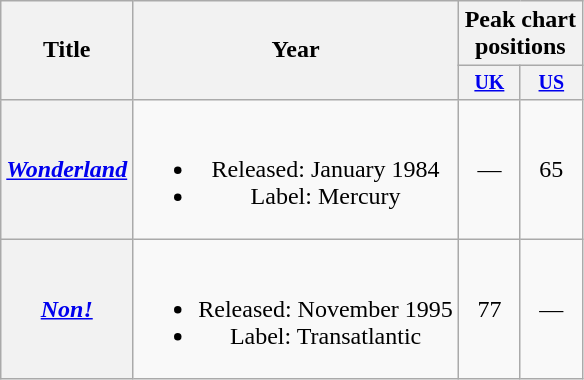<table class="wikitable plainrowheaders" style="text-align:center;">
<tr>
<th rowspan="2">Title</th>
<th rowspan="2">Year</th>
<th colspan="2">Peak chart positions</th>
</tr>
<tr style="font-size:smaller;">
<th style="width:35px;"><a href='#'>UK</a><br></th>
<th style="width:35px;"><a href='#'>US</a></th>
</tr>
<tr>
<th scope="row"><em><a href='#'>Wonderland</a></em></th>
<td><br><ul><li>Released: January 1984</li><li>Label: Mercury</li></ul></td>
<td>—</td>
<td>65</td>
</tr>
<tr>
<th scope="row"><em><a href='#'>Non!</a></em></th>
<td><br><ul><li>Released: November 1995</li><li>Label: Transatlantic</li></ul></td>
<td>77</td>
<td>—</td>
</tr>
</table>
